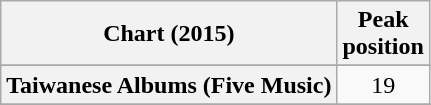<table class="wikitable sortable plainrowheaders" style="text-align:center">
<tr>
<th scope="col">Chart (2015)</th>
<th scope="col">Peak<br>position</th>
</tr>
<tr>
</tr>
<tr>
</tr>
<tr>
</tr>
<tr>
</tr>
<tr>
</tr>
<tr>
</tr>
<tr>
<th scope="row">Taiwanese Albums (Five Music)</th>
<td>19</td>
</tr>
<tr>
</tr>
<tr>
</tr>
<tr>
</tr>
<tr>
</tr>
<tr>
</tr>
</table>
